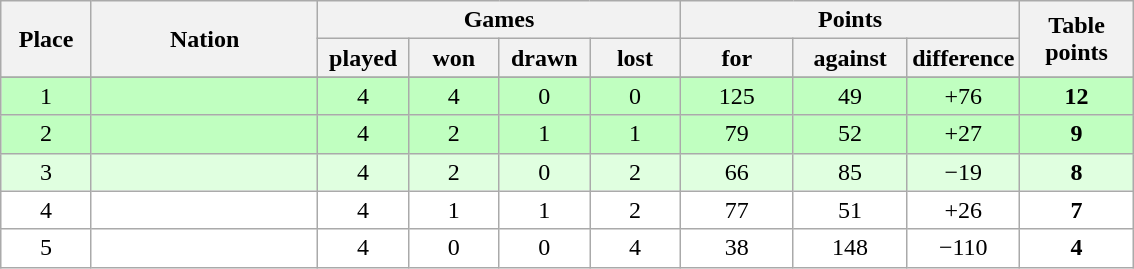<table class="wikitable">
<tr>
<th rowspan=2 width="8%">Place</th>
<th rowspan=2 width="20%">Nation</th>
<th colspan=4 width="32%">Games</th>
<th colspan=3 width="30%">Points</th>
<th rowspan=2 width="10%">Table<br>points</th>
</tr>
<tr>
<th width="8%">played</th>
<th width="8%">won</th>
<th width="8%">drawn</th>
<th width="8%">lost</th>
<th width="10%">for</th>
<th width="10%">against</th>
<th width="10%">difference</th>
</tr>
<tr>
</tr>
<tr bgcolor=#C0FFC0 align=center>
<td>1</td>
<td align=left></td>
<td>4</td>
<td>4</td>
<td>0</td>
<td>0</td>
<td>125</td>
<td>49</td>
<td>+76</td>
<td><strong>12</strong></td>
</tr>
<tr bgcolor=#C0FFC0 align=center>
<td>2</td>
<td align=left></td>
<td>4</td>
<td>2</td>
<td>1</td>
<td>1</td>
<td>79</td>
<td>52</td>
<td>+27</td>
<td><strong>9</strong></td>
</tr>
<tr bgcolor=#E0FFE0 align=center>
<td>3</td>
<td align=left></td>
<td>4</td>
<td>2</td>
<td>0</td>
<td>2</td>
<td>66</td>
<td>85</td>
<td>−19</td>
<td><strong>8</strong></td>
</tr>
<tr bgcolor=#ffffff align=center>
<td>4</td>
<td align=left></td>
<td>4</td>
<td>1</td>
<td>1</td>
<td>2</td>
<td>77</td>
<td>51</td>
<td>+26</td>
<td><strong>7</strong></td>
</tr>
<tr bgcolor=#ffffff align=center>
<td>5</td>
<td align=left></td>
<td>4</td>
<td>0</td>
<td>0</td>
<td>4</td>
<td>38</td>
<td>148</td>
<td>−110</td>
<td><strong>4</strong></td>
</tr>
</table>
